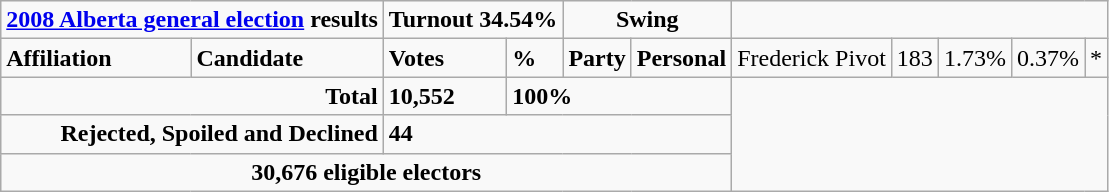<table class="wikitable">
<tr>
<td colspan="3" align=center><strong><a href='#'>2008 Alberta general election</a> results</strong></td>
<td colspan="2"><strong>Turnout 34.54%</strong></td>
<td colspan="2" align=center><strong>Swing</strong></td>
</tr>
<tr>
<td colspan="2"><strong>Affiliation</strong></td>
<td><strong>Candidate</strong></td>
<td><strong>Votes</strong></td>
<td><strong>%</strong></td>
<td><strong>Party</strong></td>
<td><strong>Personal</strong><br>



</td>
<td>Frederick Pivot</td>
<td>183</td>
<td>1.73%</td>
<td>0.37%</td>
<td align=center>*<br></td>
</tr>
<tr>
<td colspan="3" align ="right"><strong>Total</strong></td>
<td><strong>10,552</strong></td>
<td colspan=3><strong>100%</strong></td>
</tr>
<tr>
<td colspan="3" align="right"><strong>Rejected, Spoiled and Declined</strong></td>
<td colspan="4"><strong>44</strong></td>
</tr>
<tr>
<td align=center colspan=7><strong>30,676 eligible electors</strong><br></td>
</tr>
</table>
